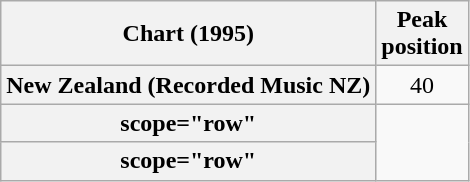<table class="wikitable sortable plainrowheaders" style="text-align:center;">
<tr>
<th scope="col">Chart (1995)</th>
<th scope="col">Peak<br>position</th>
</tr>
<tr>
<th scope="row">New Zealand (Recorded Music NZ)</th>
<td align="center">40</td>
</tr>
<tr>
<th>scope="row"</th>
</tr>
<tr>
<th>scope="row"</th>
</tr>
</table>
